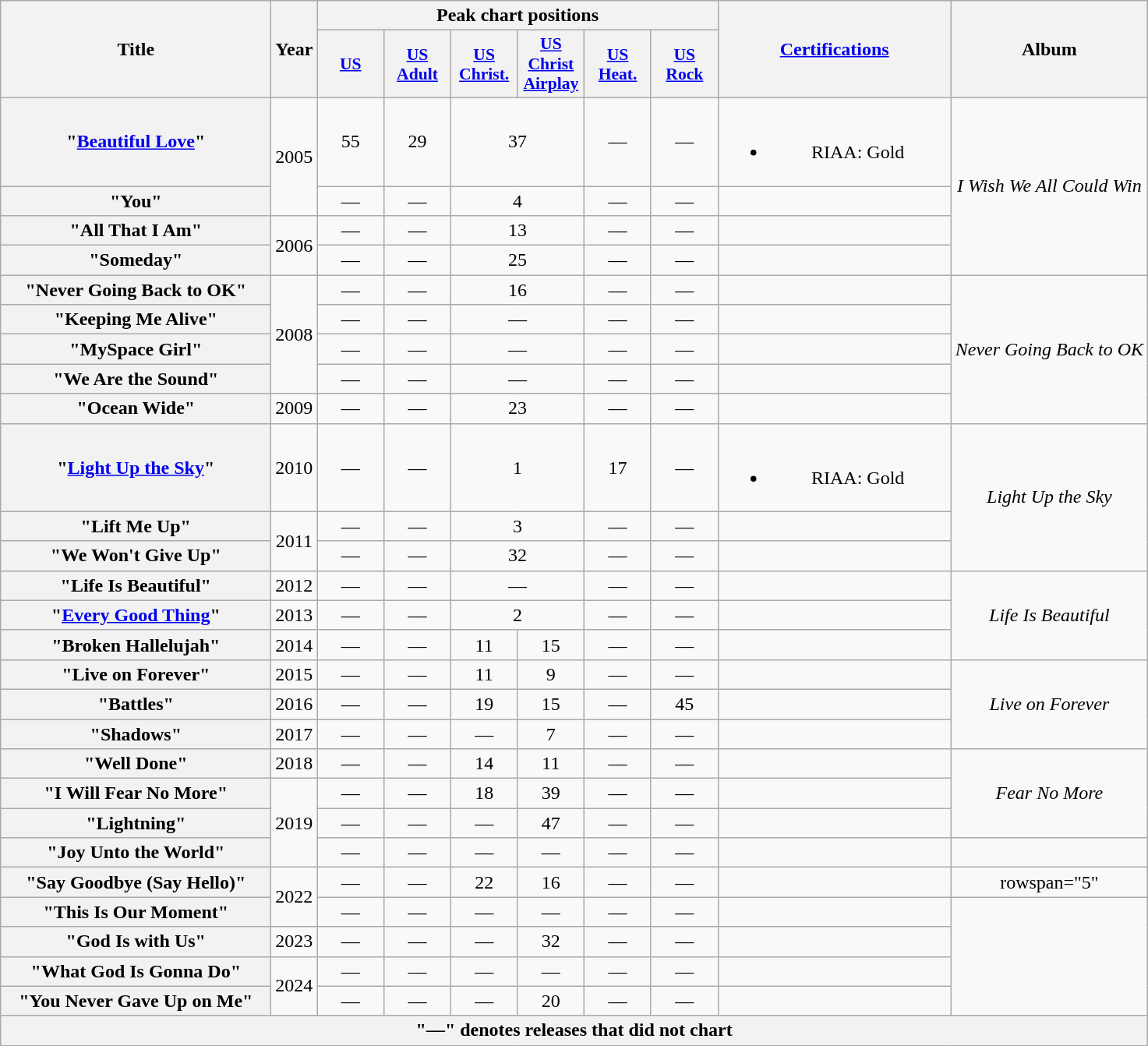<table class="wikitable plainrowheaders" style="text-align:center;">
<tr>
<th scope="col" rowspan="2" style="width:14em;">Title</th>
<th scope="col" rowspan="2">Year</th>
<th scope="col" colspan="6">Peak chart positions</th>
<th scope="col" rowspan="2" style="width:12em;"><a href='#'>Certifications</a></th>
<th scope="col" rowspan="2">Album</th>
</tr>
<tr>
<th scope="col" style="width:3.5em;font-size:90%;"><a href='#'>US</a><br></th>
<th scope="col" style="width:3.5em;font-size:90%;"><a href='#'>US Adult</a><br></th>
<th scope="col" style="width:3.5em;font-size:90%;"><a href='#'>US<br>Christ.</a><br></th>
<th scope="col" style="width:3.5em;font-size:90%;"><a href='#'>US<br>Christ Airplay</a><br></th>
<th scope="col" style="width:3.5em;font-size:90%;"><a href='#'>US<br>Heat.</a><br></th>
<th scope="col" style="width:3.5em;font-size:90%;"><a href='#'>US<br>Rock</a></th>
</tr>
<tr>
<th scope="row">"<a href='#'>Beautiful Love</a>"</th>
<td rowspan="2">2005</td>
<td>55</td>
<td>29</td>
<td colspan="2">37</td>
<td>—</td>
<td>—</td>
<td><br><ul><li>RIAA: Gold</li></ul></td>
<td rowspan="4"><em>I Wish We All Could Win</em></td>
</tr>
<tr>
<th scope="row">"You"</th>
<td>—</td>
<td>—</td>
<td colspan="2">4</td>
<td>—</td>
<td>—</td>
<td></td>
</tr>
<tr>
<th scope="row">"All That I Am"</th>
<td rowspan="2">2006</td>
<td>—</td>
<td>—</td>
<td colspan="2">13</td>
<td>—</td>
<td>—</td>
<td></td>
</tr>
<tr>
<th scope="row">"Someday"</th>
<td>—</td>
<td>—</td>
<td colspan="2">25</td>
<td>—</td>
<td>—</td>
<td></td>
</tr>
<tr>
<th scope="row">"Never Going Back to OK"</th>
<td rowspan="4">2008</td>
<td>—</td>
<td>—</td>
<td colspan="2">16</td>
<td>—</td>
<td>—</td>
<td></td>
<td rowspan="5"><em>Never Going Back to OK</em></td>
</tr>
<tr>
<th scope="row">"Keeping Me Alive"</th>
<td>—</td>
<td>—</td>
<td colspan="2">—</td>
<td>—</td>
<td>—</td>
<td></td>
</tr>
<tr>
<th scope="row">"MySpace Girl"</th>
<td>—</td>
<td>—</td>
<td colspan="2">—</td>
<td>—</td>
<td>—</td>
<td></td>
</tr>
<tr>
<th scope="row">"We Are the Sound"</th>
<td>—</td>
<td>—</td>
<td colspan="2">—</td>
<td>—</td>
<td>—</td>
<td></td>
</tr>
<tr>
<th scope="row">"Ocean Wide"</th>
<td>2009</td>
<td>—</td>
<td>—</td>
<td colspan="2">23</td>
<td>—</td>
<td>—</td>
<td></td>
</tr>
<tr>
<th scope="row">"<a href='#'>Light Up the Sky</a>"</th>
<td>2010</td>
<td>—</td>
<td>—</td>
<td colspan="2">1</td>
<td>17</td>
<td>—</td>
<td><br><ul><li>RIAA: Gold</li></ul></td>
<td rowspan="3"><em>Light Up the Sky</em></td>
</tr>
<tr>
<th scope="row">"Lift Me Up"</th>
<td rowspan="2">2011</td>
<td>—</td>
<td>—</td>
<td colspan="2">3</td>
<td>—</td>
<td>—</td>
<td></td>
</tr>
<tr>
<th scope="row">"We Won't Give Up"</th>
<td>—</td>
<td>—</td>
<td colspan="2">32</td>
<td>—</td>
<td>—</td>
<td></td>
</tr>
<tr>
<th scope="row">"Life Is Beautiful"</th>
<td>2012</td>
<td>—</td>
<td>—</td>
<td colspan="2">—</td>
<td>—</td>
<td>—</td>
<td></td>
<td rowspan="3"><em>Life Is Beautiful</em></td>
</tr>
<tr>
<th scope="row">"<a href='#'>Every Good Thing</a>"</th>
<td>2013</td>
<td>—</td>
<td>—</td>
<td colspan="2">2</td>
<td>—</td>
<td>—</td>
<td></td>
</tr>
<tr>
<th scope="row">"Broken Hallelujah"</th>
<td>2014</td>
<td>—</td>
<td>—</td>
<td>11</td>
<td>15</td>
<td>—</td>
<td>—</td>
<td></td>
</tr>
<tr>
<th scope="row">"Live on Forever"</th>
<td>2015</td>
<td>—</td>
<td>—</td>
<td>11</td>
<td>9</td>
<td>—</td>
<td>—</td>
<td></td>
<td rowspan="3"><em>Live on Forever</em></td>
</tr>
<tr>
<th scope="row">"Battles"</th>
<td>2016</td>
<td>—</td>
<td>—</td>
<td>19</td>
<td>15</td>
<td>—</td>
<td>45</td>
<td></td>
</tr>
<tr>
<th scope="row">"Shadows"</th>
<td>2017</td>
<td>—</td>
<td>—</td>
<td>—</td>
<td>7</td>
<td>—</td>
<td>—</td>
<td></td>
</tr>
<tr>
<th scope="row">"Well Done"</th>
<td>2018</td>
<td>—</td>
<td>—</td>
<td>14</td>
<td>11</td>
<td>—</td>
<td>—</td>
<td></td>
<td rowspan="3"><em>Fear No More</em></td>
</tr>
<tr>
<th scope="row">"I Will Fear No More"</th>
<td rowspan="3">2019</td>
<td>—</td>
<td>—</td>
<td>18</td>
<td>39</td>
<td>—</td>
<td>—</td>
<td></td>
</tr>
<tr>
<th scope="row">"Lightning"</th>
<td>—</td>
<td>—</td>
<td>—</td>
<td>47</td>
<td>—</td>
<td>—</td>
<td></td>
</tr>
<tr>
<th scope="row">"Joy Unto the World"</th>
<td>—</td>
<td>—</td>
<td>—</td>
<td>—</td>
<td>—</td>
<td>—</td>
<td></td>
<td></td>
</tr>
<tr>
<th scope="row">"Say Goodbye (Say Hello)"</th>
<td rowspan="2">2022</td>
<td>—</td>
<td>—</td>
<td>22</td>
<td>16</td>
<td>—</td>
<td>—</td>
<td></td>
<td>rowspan="5" </td>
</tr>
<tr>
<th scope="row">"This Is Our Moment"</th>
<td>—</td>
<td>—</td>
<td>—</td>
<td>—</td>
<td>—</td>
<td>—</td>
<td></td>
</tr>
<tr>
<th scope="row">"God Is with Us"</th>
<td>2023</td>
<td>—</td>
<td>—</td>
<td>—</td>
<td>32</td>
<td>—</td>
<td>—</td>
<td></td>
</tr>
<tr>
<th scope="row">"What God Is Gonna Do"</th>
<td rowspan="2">2024</td>
<td>—</td>
<td>—</td>
<td>—</td>
<td>—</td>
<td>—</td>
<td>—</td>
<td></td>
</tr>
<tr>
<th scope="row">"You Never Gave Up on Me"</th>
<td>—</td>
<td>—</td>
<td>—</td>
<td>20<br></td>
<td>—</td>
<td>—</td>
<td></td>
</tr>
<tr>
<th colspan="10">"—" denotes releases that did not chart</th>
</tr>
<tr>
</tr>
</table>
